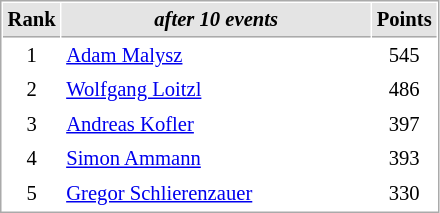<table cellspacing="1" cellpadding="3" style="border:1px solid #aaa; font-size:86%;">
<tr style="background:#e4e4e4;">
<th style="border-bottom:1px solid #aaa; width:10px;">Rank</th>
<th style="border-bottom:1px solid #aaa; width:200px;"><em>after 10 events</em></th>
<th style="border-bottom:1px solid #aaa; width:20px;">Points</th>
</tr>
<tr>
<td align=center>1</td>
<td> <a href='#'>Adam Malysz</a></td>
<td align=center>545</td>
</tr>
<tr>
<td align=center>2</td>
<td> <a href='#'>Wolfgang Loitzl</a></td>
<td align=center>486</td>
</tr>
<tr>
<td align=center>3</td>
<td> <a href='#'>Andreas Kofler</a></td>
<td align=center>397</td>
</tr>
<tr>
<td align=center>4</td>
<td> <a href='#'>Simon Ammann</a></td>
<td align=center>393</td>
</tr>
<tr>
<td align=center>5</td>
<td> <a href='#'>Gregor Schlierenzauer</a></td>
<td align=center>330</td>
</tr>
</table>
